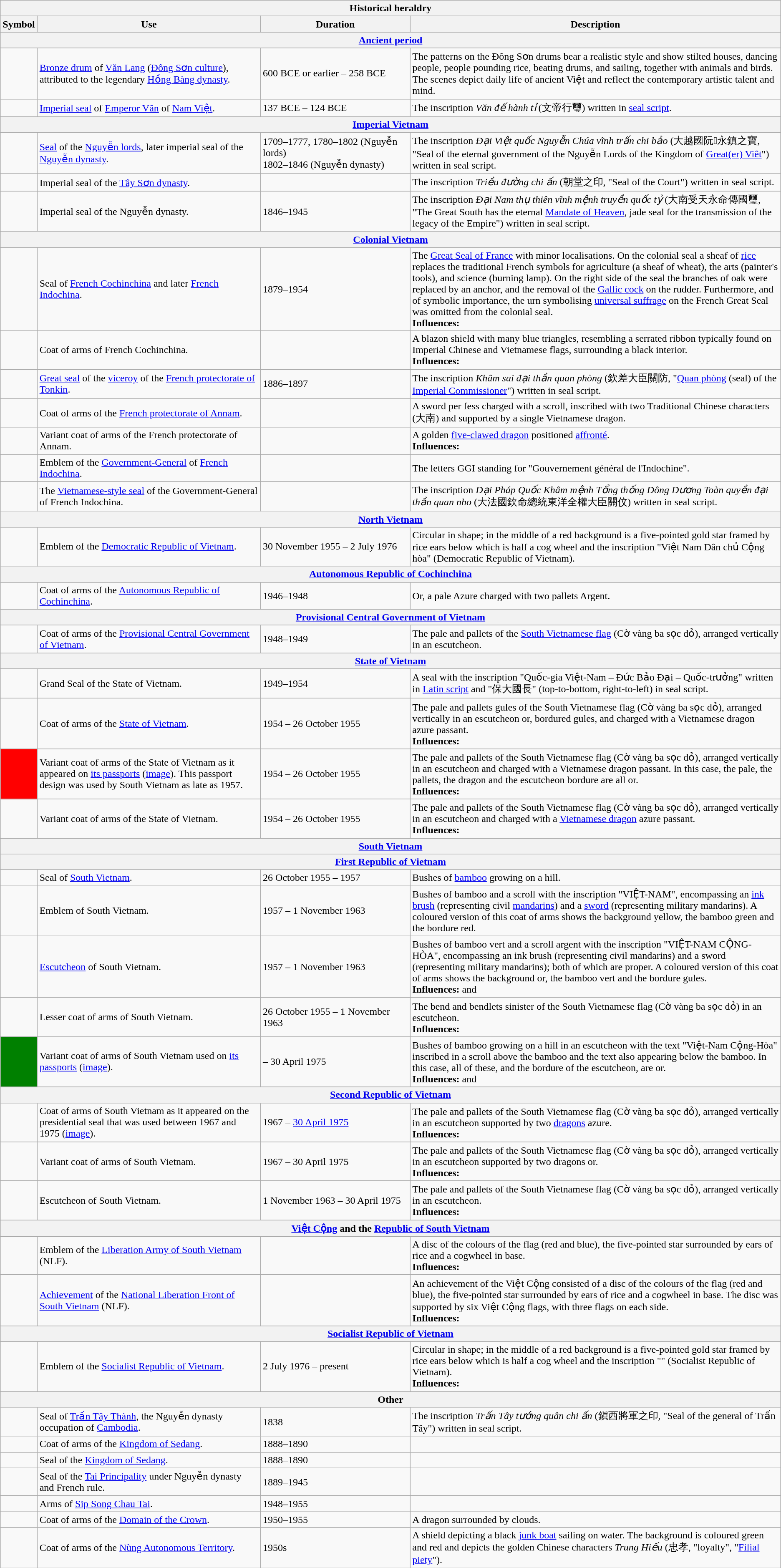<table class="wikitable" style="font-size: 100%">
<tr>
<th colspan=4>Historical heraldry</th>
</tr>
<tr>
<th>Symbol</th>
<th width=30%>Use</th>
<th width=20%>Duration</th>
<th width=50%>Description</th>
</tr>
<tr>
<th colspan=4><a href='#'>Ancient period</a></th>
</tr>
<tr>
<td></td>
<td><a href='#'>Bronze drum</a> of <a href='#'>Văn Lang</a> (<a href='#'>Đông Sơn culture</a>), attributed to the legendary <a href='#'>Hồng Bàng dynasty</a>.</td>
<td>600 BCE or earlier – 258 BCE</td>
<td>The patterns on the Đông Sơn drums bear a realistic style and show stilted houses, dancing people, people pounding rice, beating drums, and sailing, together with animals and birds. The scenes depict daily life of ancient Việt and reflect the contemporary artistic talent and mind.</td>
</tr>
<tr>
<td></td>
<td><a href='#'>Imperial seal</a> of <a href='#'>Emperor Văn</a> of <a href='#'>Nam Việt</a>.</td>
<td>137 BCE – 124 BCE</td>
<td>The inscription <em>Văn đế hành tỉ</em> (文帝行璽) written in <a href='#'>seal script</a>.</td>
</tr>
<tr>
<th colspan=4><a href='#'>Imperial Vietnam</a></th>
</tr>
<tr>
<td></td>
<td><a href='#'>Seal</a> of the <a href='#'>Nguyễn lords</a>, later imperial seal of the <a href='#'>Nguyễn dynasty</a>.</td>
<td>1709–1777, 1780–1802 (Nguyễn lords)<br>1802–1846 (Nguyễn dynasty)</td>
<td>The inscription <em>Đại Việt quốc Nguyễn Chúa vĩnh trấn chi bảo</em> (大越國阮𪐴永鎮之寶, "Seal of the eternal government of the Nguyễn Lords of the Kingdom of <a href='#'>Great(er) Viêt</a>") written in seal script.</td>
</tr>
<tr>
<td></td>
<td>Imperial seal of the <a href='#'>Tây Sơn dynasty</a>.</td>
<td></td>
<td>The inscription <em>Triều đường chi ấn</em> (朝堂之印, "Seal of the Court") written in seal script.</td>
</tr>
<tr>
<td></td>
<td>Imperial seal of the Nguyễn dynasty.</td>
<td>1846–1945</td>
<td>The inscription <em>Đại Nam thụ thiên vĩnh mệnh truyền quốc tỷ</em> (大南受天永命傳國璽, "The Great South has the eternal <a href='#'>Mandate of Heaven</a>, jade seal for the transmission of the legacy of the Empire") written in seal script.</td>
</tr>
<tr>
<th colspan=4><a href='#'>Colonial Vietnam</a></th>
</tr>
<tr>
<td></td>
<td>Seal of <a href='#'>French Cochinchina</a> and later <a href='#'>French Indochina</a>.</td>
<td>1879–1954</td>
<td>The <a href='#'>Great Seal of France</a> with minor localisations. On the colonial seal a sheaf of <a href='#'>rice</a> replaces the traditional French symbols for agriculture (a sheaf of wheat), the arts (painter's tools), and science (burning lamp). On the right side of the seal the branches of oak were replaced by an anchor, and the removal of the <a href='#'>Gallic cock</a> on the rudder. Furthermore, and of symbolic importance, the urn symbolising <a href='#'>universal suffrage</a> on the French Great Seal was omitted from the colonial seal.<br><strong>Influences:</strong> </td>
</tr>
<tr>
<td></td>
<td>Coat of arms of French Cochinchina.</td>
<td></td>
<td>A blazon shield with many blue triangles, resembling a serrated ribbon typically found on Imperial Chinese and Vietnamese flags, surrounding a black interior.<br><strong>Influences:</strong> </td>
</tr>
<tr>
<td></td>
<td><a href='#'>Great seal</a> of the <a href='#'>viceroy</a> of the <a href='#'>French protectorate of Tonkin</a>.</td>
<td>1886–1897</td>
<td>The inscription <em>Khâm sai đại thần quan phòng</em> (欽差大臣關防, "<a href='#'>Quan phòng</a> (seal) of the <a href='#'>Imperial Commissioner</a>") written in seal script.</td>
</tr>
<tr>
<td></td>
<td>Coat of arms of the <a href='#'>French protectorate of Annam</a>.</td>
<td></td>
<td>A sword per fess charged with a scroll, inscribed with two Traditional Chinese characters (大南) and supported by a single Vietnamese dragon.</td>
</tr>
<tr>
<td></td>
<td>Variant coat of arms of the French protectorate of Annam.</td>
<td></td>
<td>A golden <a href='#'>five-clawed dragon</a> positioned <a href='#'>affronté</a>.<br><strong>Influences:</strong> </td>
</tr>
<tr>
<td></td>
<td>Emblem of the <a href='#'>Government-General</a> of <a href='#'>French Indochina</a>.</td>
<td></td>
<td>The letters GGI standing for "Gouvernement général de l'Indochine".</td>
</tr>
<tr>
<td></td>
<td>The <a href='#'>Vietnamese-style seal</a> of the Government-General of French Indochina.</td>
<td></td>
<td>The inscription <em>Đại Pháp Quốc Khâm mệnh Tổng thống Đông Dương Toàn quyền đại thần quan nho</em> (大法國欽命總統東洋全權大臣關伩) written in seal script.</td>
</tr>
<tr>
<th colspan=4><a href='#'>North Vietnam</a></th>
</tr>
<tr>
<td></td>
<td>Emblem of the <a href='#'>Democratic Republic of Vietnam</a>.</td>
<td>30 November 1955 – 2 July 1976</td>
<td>Circular in shape; in the middle of a red background is a five-pointed gold star framed by rice ears below which is half a cog wheel and the inscription "Việt Nam Dân chủ Cộng hòa" (Democratic Republic of Vietnam).</td>
</tr>
<tr>
<th colspan=4><a href='#'>Autonomous Republic of Cochinchina</a></th>
</tr>
<tr>
<td></td>
<td>Coat of arms of the <a href='#'>Autonomous Republic of Cochinchina</a>.</td>
<td>1946–1948</td>
<td>Or, a pale Azure charged with two pallets Argent.</td>
</tr>
<tr>
<th colspan=4><a href='#'>Provisional Central Government of Vietnam</a></th>
</tr>
<tr>
<td></td>
<td>Coat of arms of the <a href='#'>Provisional Central Government of Vietnam</a>.</td>
<td>1948–1949</td>
<td>The pale and pallets of the <a href='#'>South Vietnamese flag</a> (Cờ vàng ba sọc đỏ), arranged vertically in an escutcheon.</td>
</tr>
<tr>
<th colspan=4><a href='#'>State of Vietnam</a></th>
</tr>
<tr>
<td></td>
<td>Grand Seal of the State of Vietnam.</td>
<td>1949–1954</td>
<td>A seal with the inscription "Quốc-gia Việt-Nam – Đức Bảo Đại – Quốc-trưởng" written in <a href='#'>Latin script</a> and "保大國長" (top-to-bottom, right-to-left) in seal script.</td>
</tr>
<tr>
<td></td>
<td>Coat of arms of the <a href='#'>State of Vietnam</a>.</td>
<td>1954 – 26 October 1955</td>
<td>The pale and pallets gules of the South Vietnamese flag (Cờ vàng ba sọc đỏ), arranged vertically in an escutcheon or, bordured gules, and charged with a Vietnamese dragon azure passant.<br><strong>Influences:</strong> </td>
</tr>
<tr>
<td style="background:red;"></td>
<td>Variant coat of arms of the State of Vietnam as it appeared on <a href='#'>its passports</a> (<a href='#'>image</a>). This passport design was used by South Vietnam as late as 1957.</td>
<td>1954 – 26 October 1955</td>
<td>The pale and pallets of the South Vietnamese flag (Cờ vàng ba sọc đỏ), arranged vertically in an escutcheon and charged with a Vietnamese dragon passant. In this case, the pale, the pallets, the dragon and the escutcheon bordure are all or.<br><strong>Influences:</strong> </td>
</tr>
<tr>
<td></td>
<td>Variant coat of arms of the State of Vietnam.</td>
<td>1954 – 26 October 1955</td>
<td>The pale and pallets of the South Vietnamese flag (Cờ vàng ba sọc đỏ), arranged vertically in an escutcheon and charged with a <a href='#'>Vietnamese dragon</a> azure passant.<br><strong>Influences:</strong> </td>
</tr>
<tr>
<th colspan=4><a href='#'>South Vietnam</a></th>
</tr>
<tr>
<th colspan=4><a href='#'>First Republic of Vietnam</a></th>
</tr>
<tr>
<td></td>
<td>Seal of <a href='#'>South Vietnam</a>.</td>
<td>26 October 1955 – 1957</td>
<td>Bushes of <a href='#'>bamboo</a> growing on a hill.</td>
</tr>
<tr>
<td></td>
<td>Emblem of South Vietnam.</td>
<td>1957 – 1 November 1963</td>
<td>Bushes of bamboo and a scroll with the inscription "VIỆT-NAM", encompassing an <a href='#'>ink brush</a> (representing civil <a href='#'>mandarins</a>) and a <a href='#'>sword</a> (representing military mandarins). A coloured version of this coat of arms shows the background yellow, the bamboo green and the bordure red.</td>
</tr>
<tr>
<td></td>
<td><a href='#'>Escutcheon</a> of South Vietnam.</td>
<td>1957 – 1 November 1963</td>
<td>Bushes of bamboo vert and a scroll argent with the inscription "VIỆT-NAM CỘNG-HÒA", encompassing an ink brush (representing civil mandarins) and a sword (representing military mandarins); both of which are proper. A coloured version of this coat of arms shows the background or, the bamboo vert and the bordure gules.<br><strong>Influences:</strong>  and </td>
</tr>
<tr>
<td></td>
<td>Lesser coat of arms of South Vietnam.</td>
<td>26 October 1955 – 1 November 1963</td>
<td>The bend and bendlets sinister of the South Vietnamese flag (Cờ vàng ba sọc đỏ) in an escutcheon.<br><strong>Influences:</strong> </td>
</tr>
<tr>
<td style="background:green;"></td>
<td>Variant coat of arms of South Vietnam used on <a href='#'>its passports</a> (<a href='#'>image</a>).</td>
<td>– 30 April 1975</td>
<td>Bushes of bamboo growing on a hill in an escutcheon with the text "Việt-Nam Cộng-Hòa" inscribed in a scroll above the bamboo and the text also appearing below the bamboo. In this case, all of these, and the bordure of the escutcheon, are or.<br><strong>Influences:</strong>  and </td>
</tr>
<tr>
<th colspan=4><a href='#'>Second Republic of Vietnam</a></th>
</tr>
<tr>
<td></td>
<td>Coat of arms of South Vietnam as it appeared on the presidential seal that was used between 1967 and 1975 (<a href='#'>image</a>).</td>
<td>1967 – <a href='#'>30 April 1975</a></td>
<td>The pale and pallets of the South Vietnamese flag (Cờ vàng ba sọc đỏ), arranged vertically in an escutcheon supported by two <a href='#'>dragons</a> azure.<br><strong>Influences:</strong> </td>
</tr>
<tr>
<td></td>
<td>Variant coat of arms of South Vietnam.</td>
<td>1967 – 30 April 1975</td>
<td>The pale and pallets of the South Vietnamese flag (Cờ vàng ba sọc đỏ), arranged vertically in an escutcheon supported by two dragons or.<br><strong>Influences:</strong> </td>
</tr>
<tr>
<td></td>
<td>Escutcheon of South Vietnam.</td>
<td>1 November 1963 – 30 April 1975</td>
<td>The pale and pallets of the South Vietnamese flag (Cờ vàng ba sọc đỏ), arranged vertically in an escutcheon.<br><strong>Influences:</strong> </td>
</tr>
<tr>
<th colspan=4><a href='#'>Việt Cộng</a> and the <a href='#'>Republic of South Vietnam</a></th>
</tr>
<tr>
<td></td>
<td>Emblem of the <a href='#'>Liberation Army of South Vietnam</a> (NLF).</td>
<td></td>
<td>A disc of the colours of the flag (red and blue), the five-pointed star surrounded by ears of rice and a cogwheel in base.<br><strong>Influences:</strong>  </td>
</tr>
<tr>
<td></td>
<td><a href='#'>Achievement</a> of the <a href='#'>National Liberation Front of South Vietnam</a> (NLF).</td>
<td></td>
<td>An achievement of the Việt Cộng consisted of a disc of the colours of the flag (red and blue), the five-pointed star surrounded by ears of rice and a cogwheel in base. The disc was supported by six Việt Cộng flags, with three flags on each side.<br><strong>Influences:</strong>  </td>
</tr>
<tr>
<th colspan="4"><a href='#'>Socialist Republic of Vietnam</a></th>
</tr>
<tr>
<td></td>
<td>Emblem of the <a href='#'>Socialist Republic of Vietnam</a>.</td>
<td>2 July 1976 – present</td>
<td>Circular in shape; in the middle of a red background is a five-pointed gold star framed by rice ears below which is half a cog wheel and the inscription "" (Socialist Republic of Vietnam).<br><strong>Influences:</strong> </td>
</tr>
<tr>
<th colspan=4>Other</th>
</tr>
<tr>
<td></td>
<td>Seal of <a href='#'>Trấn Tây Thành</a>, the Nguyễn dynasty occupation of <a href='#'>Cambodia</a>.</td>
<td>1838</td>
<td>The inscription <em>Trấn Tây tướng quân chi ấn</em> (鎭西將軍之印, "Seal of the general of Trấn Tây") written in seal script.</td>
</tr>
<tr>
<td></td>
<td>Coat of arms of the <a href='#'>Kingdom of Sedang</a>.</td>
<td>1888–1890</td>
<td></td>
</tr>
<tr>
<td></td>
<td>Seal of the <a href='#'>Kingdom of Sedang</a>.</td>
<td>1888–1890</td>
<td></td>
</tr>
<tr>
<td></td>
<td>Seal of the <a href='#'>Tai Principality</a> under Nguyễn dynasty and French rule.</td>
<td>1889–1945</td>
<td></td>
</tr>
<tr>
<td></td>
<td>Arms of <a href='#'>Sip Song Chau Tai</a>.</td>
<td>1948–1955</td>
<td></td>
</tr>
<tr>
<td></td>
<td>Coat of arms of the <a href='#'>Domain of the Crown</a>.</td>
<td>1950–1955</td>
<td>A dragon surrounded by clouds.</td>
</tr>
<tr>
<td></td>
<td>Coat of arms of the <a href='#'>Nùng Autonomous Territory</a>.</td>
<td>1950s</td>
<td>A shield depicting a black <a href='#'>junk boat</a> sailing on water. The background is coloured green and red and depicts the golden Chinese characters <em>Trung Hiếu</em> (忠孝, "loyalty", "<a href='#'>Filial piety</a>").</td>
</tr>
</table>
